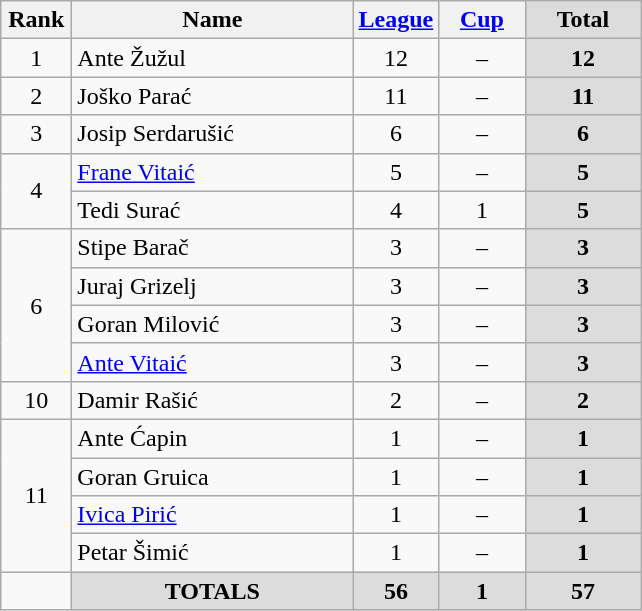<table class="wikitable" style="text-align: center;">
<tr>
<th width=40>Rank</th>
<th width=180>Name</th>
<th width=50><a href='#'>League</a></th>
<th width=50><a href='#'>Cup</a></th>
<th width=70 style="background: #DCDCDC">Total</th>
</tr>
<tr>
<td rowspan=1>1</td>
<td style="text-align:left;"> Ante Žužul</td>
<td>12</td>
<td>–</td>
<th style="background: #DCDCDC"><strong>12</strong></th>
</tr>
<tr>
<td rowspan=1>2</td>
<td style="text-align:left;"> Joško Parać</td>
<td>11</td>
<td>–</td>
<th style="background: #DCDCDC"><strong>11</strong></th>
</tr>
<tr>
<td rowspan=1>3</td>
<td style="text-align:left;"> Josip Serdarušić</td>
<td>6</td>
<td>–</td>
<th style="background: #DCDCDC"><strong>6</strong></th>
</tr>
<tr>
<td rowspan=2>4</td>
<td style="text-align:left;"> <a href='#'>Frane Vitaić</a></td>
<td>5</td>
<td>–</td>
<th style="background: #DCDCDC"><strong>5</strong></th>
</tr>
<tr>
<td style="text-align:left;"> Tedi Surać</td>
<td>4</td>
<td>1</td>
<th style="background: #DCDCDC"><strong>5</strong></th>
</tr>
<tr>
<td rowspan=4>6</td>
<td style="text-align:left;"> Stipe Barač</td>
<td>3</td>
<td>–</td>
<th style="background: #DCDCDC"><strong>3</strong></th>
</tr>
<tr>
<td style="text-align:left;"> Juraj Grizelj</td>
<td>3</td>
<td>–</td>
<th style="background: #DCDCDC"><strong>3</strong></th>
</tr>
<tr>
<td style="text-align:left;"> Goran Milović</td>
<td>3</td>
<td>–</td>
<th style="background: #DCDCDC"><strong>3</strong></th>
</tr>
<tr>
<td style="text-align:left;"> <a href='#'>Ante Vitaić</a></td>
<td>3</td>
<td>–</td>
<th style="background: #DCDCDC"><strong>3</strong></th>
</tr>
<tr>
<td rowspan=1>10</td>
<td style="text-align:left;"> Damir Rašić</td>
<td>2</td>
<td>–</td>
<th style="background: #DCDCDC"><strong>2</strong></th>
</tr>
<tr>
<td rowspan=4>11</td>
<td style="text-align:left;"> Ante Ćapin</td>
<td>1</td>
<td>–</td>
<th style="background: #DCDCDC"><strong>1</strong></th>
</tr>
<tr>
<td style="text-align:left;"> Goran Gruica</td>
<td>1</td>
<td>–</td>
<th style="background: #DCDCDC"><strong>1</strong></th>
</tr>
<tr>
<td style="text-align:left;"> <a href='#'>Ivica Pirić</a></td>
<td>1</td>
<td>–</td>
<th style="background: #DCDCDC"><strong>1</strong></th>
</tr>
<tr>
<td style="text-align:left;"> Petar Šimić</td>
<td>1</td>
<td>–</td>
<th style="background: #DCDCDC"><strong>1</strong></th>
</tr>
<tr>
<td></td>
<th style="background: #DCDCDC"><strong>TOTALS</strong></th>
<th style="background: #DCDCDC"><strong>56</strong></th>
<th style="background: #DCDCDC"><strong>1</strong></th>
<th style="background: #DCDCDC"><strong>57</strong></th>
</tr>
</table>
